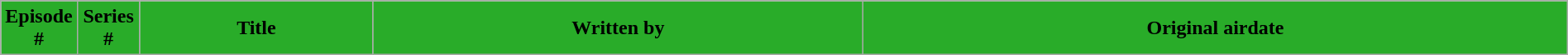<table class="wikitable plainrowheaders" style="width:100%;">
<tr>
<th style="background-color: #29AC29" width="4%">Episode<br>#</th>
<th style="background-color: #29AC29" width="4%">Series<br>#</th>
<th style="background-color: #29AC29">Title</th>
<th style="background-color: #29AC29">Written by</th>
<th style="background-color: #29AC29">Original airdate<br>











</th>
</tr>
</table>
